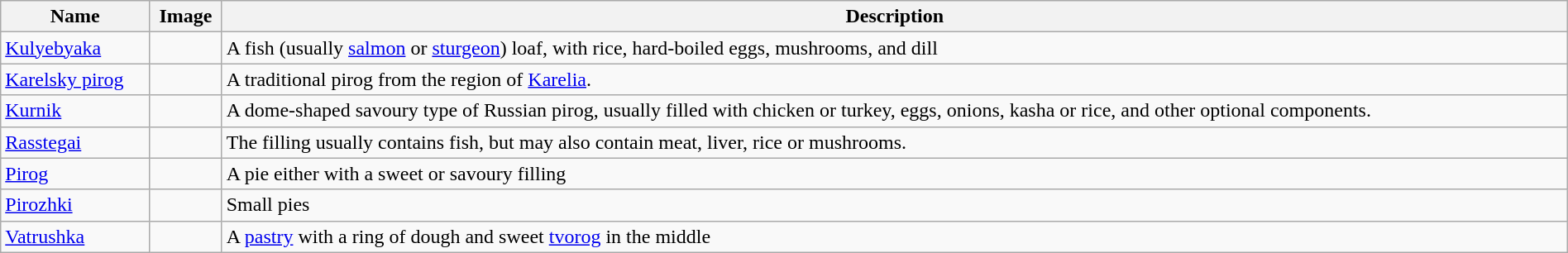<table class="wikitable sortable" style="width:100%;">
<tr>
<th>Name</th>
<th class="unsortable">Image</th>
<th>Description</th>
</tr>
<tr>
<td><a href='#'>Kulyebyaka</a></td>
<td></td>
<td>A fish (usually <a href='#'>salmon</a> or <a href='#'>sturgeon</a>) loaf, with rice, hard-boiled eggs, mushrooms, and dill</td>
</tr>
<tr>
<td><a href='#'>Karelsky pirog</a></td>
<td></td>
<td>A traditional pirog from the region of <a href='#'>Karelia</a>.</td>
</tr>
<tr>
<td><a href='#'>Kurnik</a></td>
<td></td>
<td>A dome-shaped savoury type of Russian pirog, usually filled with chicken or turkey, eggs, onions, kasha or rice, and other optional components.</td>
</tr>
<tr>
<td><a href='#'>Rasstegai</a></td>
<td></td>
<td>The filling usually contains fish, but may also contain meat, liver, rice or mushrooms.</td>
</tr>
<tr>
<td><a href='#'>Pirog</a></td>
<td></td>
<td>A pie either with a sweet or savoury filling</td>
</tr>
<tr>
<td><a href='#'>Pirozhki</a></td>
<td></td>
<td>Small pies</td>
</tr>
<tr>
<td><a href='#'>Vatrushka</a></td>
<td></td>
<td>A <a href='#'>pastry</a> with a ring of dough and sweet <a href='#'>tvorog</a> in the middle</td>
</tr>
</table>
